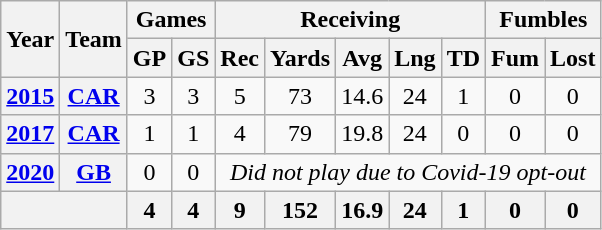<table class=wikitable style="text-align:center;">
<tr>
<th rowspan="2">Year</th>
<th rowspan="2">Team</th>
<th colspan="2">Games</th>
<th colspan="5">Receiving</th>
<th colspan="2">Fumbles</th>
</tr>
<tr>
<th>GP</th>
<th>GS</th>
<th>Rec</th>
<th>Yards</th>
<th>Avg</th>
<th>Lng</th>
<th>TD</th>
<th>Fum</th>
<th>Lost</th>
</tr>
<tr>
<th><a href='#'>2015</a></th>
<th><a href='#'>CAR</a></th>
<td>3</td>
<td>3</td>
<td>5</td>
<td>73</td>
<td>14.6</td>
<td>24</td>
<td>1</td>
<td>0</td>
<td>0</td>
</tr>
<tr>
<th><a href='#'>2017</a></th>
<th><a href='#'>CAR</a></th>
<td>1</td>
<td>1</td>
<td>4</td>
<td>79</td>
<td>19.8</td>
<td>24</td>
<td>0</td>
<td>0</td>
<td>0</td>
</tr>
<tr>
<th><a href='#'>2020</a></th>
<th><a href='#'>GB</a></th>
<td>0</td>
<td>0</td>
<td colspan="7"><em>Did not play due to Covid-19 opt-out</em></td>
</tr>
<tr>
<th colspan="2"></th>
<th>4</th>
<th>4</th>
<th>9</th>
<th>152</th>
<th>16.9</th>
<th>24</th>
<th>1</th>
<th>0</th>
<th>0</th>
</tr>
</table>
